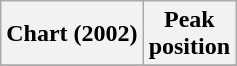<table class="wikitable sortable plainrowheaders">
<tr>
<th scope="col">Chart (2002)</th>
<th scope="col">Peak<br>position</th>
</tr>
<tr>
</tr>
</table>
